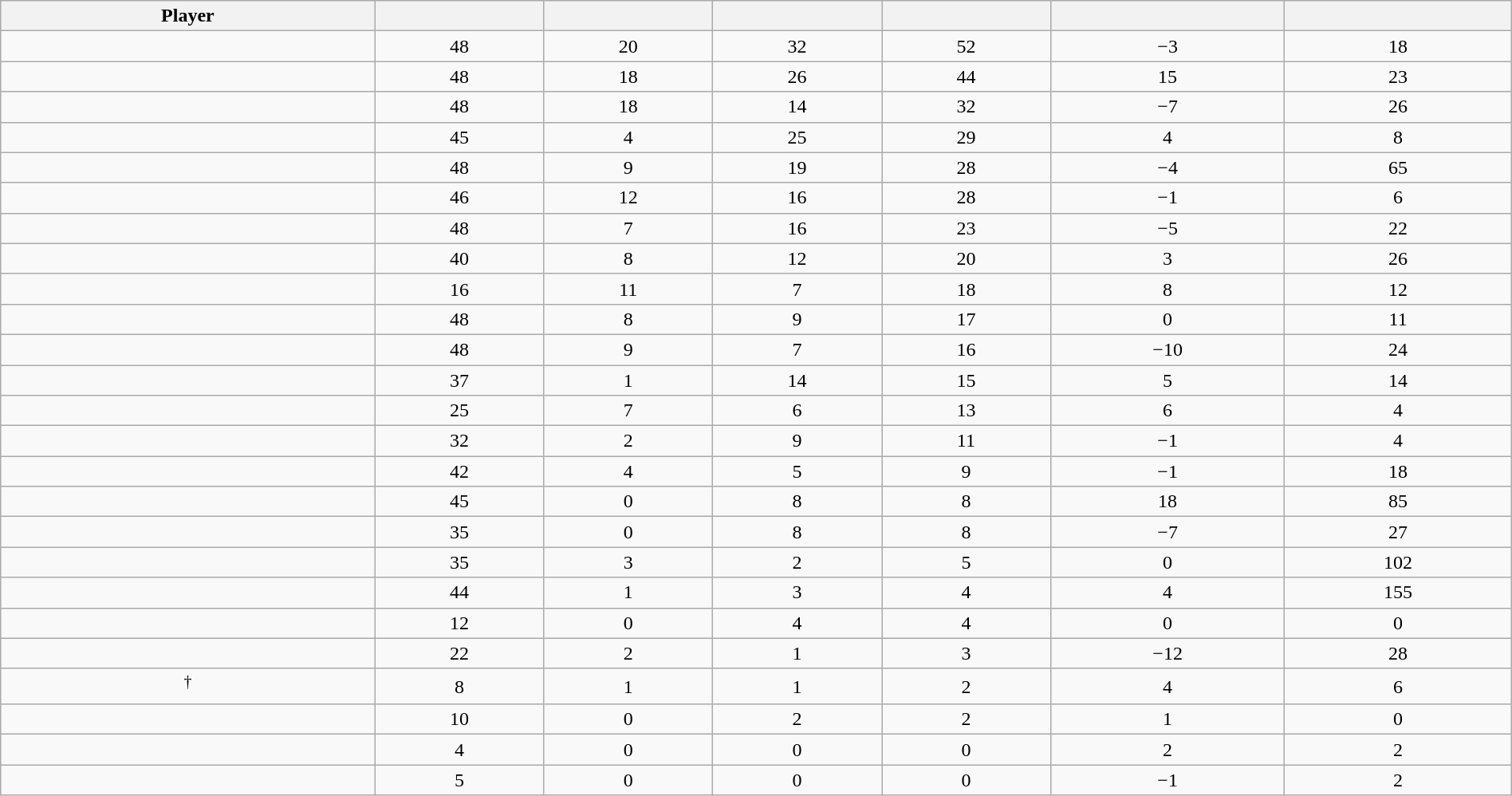<table class="wikitable sortable" style="width:100%;">
<tr align=center>
<th>Player</th>
<th></th>
<th></th>
<th></th>
<th></th>
<th data-sort-type="number"></th>
<th></th>
</tr>
<tr align=center>
<td></td>
<td>48</td>
<td>20</td>
<td>32</td>
<td>52</td>
<td>−3</td>
<td>18</td>
</tr>
<tr align=center>
<td></td>
<td>48</td>
<td>18</td>
<td>26</td>
<td>44</td>
<td>15</td>
<td>23</td>
</tr>
<tr align=center>
<td></td>
<td>48</td>
<td>18</td>
<td>14</td>
<td>32</td>
<td>−7</td>
<td>26</td>
</tr>
<tr align=center>
<td></td>
<td>45</td>
<td>4</td>
<td>25</td>
<td>29</td>
<td>4</td>
<td>8</td>
</tr>
<tr align=center>
<td></td>
<td>48</td>
<td>9</td>
<td>19</td>
<td>28</td>
<td>−4</td>
<td>65</td>
</tr>
<tr align=center>
<td></td>
<td>46</td>
<td>12</td>
<td>16</td>
<td>28</td>
<td>−1</td>
<td>6</td>
</tr>
<tr align=center>
<td></td>
<td>48</td>
<td>7</td>
<td>16</td>
<td>23</td>
<td>−5</td>
<td>22</td>
</tr>
<tr align=center>
<td></td>
<td>40</td>
<td>8</td>
<td>12</td>
<td>20</td>
<td>3</td>
<td>26</td>
</tr>
<tr align=center>
<td></td>
<td>16</td>
<td>11</td>
<td>7</td>
<td>18</td>
<td>8</td>
<td>12</td>
</tr>
<tr align=center>
<td></td>
<td>48</td>
<td>8</td>
<td>9</td>
<td>17</td>
<td>0</td>
<td>11</td>
</tr>
<tr align=center>
<td></td>
<td>48</td>
<td>9</td>
<td>7</td>
<td>16</td>
<td>−10</td>
<td>24</td>
</tr>
<tr align=center>
<td></td>
<td>37</td>
<td>1</td>
<td>14</td>
<td>15</td>
<td>5</td>
<td>14</td>
</tr>
<tr align=center>
<td></td>
<td>25</td>
<td>7</td>
<td>6</td>
<td>13</td>
<td>6</td>
<td>4</td>
</tr>
<tr align=center>
<td></td>
<td>32</td>
<td>2</td>
<td>9</td>
<td>11</td>
<td>−1</td>
<td>4</td>
</tr>
<tr align=center>
<td></td>
<td>42</td>
<td>4</td>
<td>5</td>
<td>9</td>
<td>−1</td>
<td>18</td>
</tr>
<tr align=center>
<td></td>
<td>45</td>
<td>0</td>
<td>8</td>
<td>8</td>
<td>18</td>
<td>85</td>
</tr>
<tr align=center>
<td></td>
<td>35</td>
<td>0</td>
<td>8</td>
<td>8</td>
<td>−7</td>
<td>27</td>
</tr>
<tr align=center>
<td></td>
<td>35</td>
<td>3</td>
<td>2</td>
<td>5</td>
<td>0</td>
<td>102</td>
</tr>
<tr align=center>
<td></td>
<td>44</td>
<td>1</td>
<td>3</td>
<td>4</td>
<td>4</td>
<td>155</td>
</tr>
<tr align=center>
<td></td>
<td>12</td>
<td>0</td>
<td>4</td>
<td>4</td>
<td>0</td>
<td>0</td>
</tr>
<tr align=center>
<td></td>
<td>22</td>
<td>2</td>
<td>1</td>
<td>3</td>
<td>−12</td>
<td>28</td>
</tr>
<tr align=center>
<td><sup>†</sup></td>
<td>8</td>
<td>1</td>
<td>1</td>
<td>2</td>
<td>4</td>
<td>6</td>
</tr>
<tr align=center>
<td></td>
<td>10</td>
<td>0</td>
<td>2</td>
<td>2</td>
<td>1</td>
<td>0</td>
</tr>
<tr align=center>
<td></td>
<td>4</td>
<td>0</td>
<td>0</td>
<td>0</td>
<td>2</td>
<td>2</td>
</tr>
<tr align=center>
<td></td>
<td>5</td>
<td>0</td>
<td>0</td>
<td>0</td>
<td>−1</td>
<td>2</td>
</tr>
</table>
